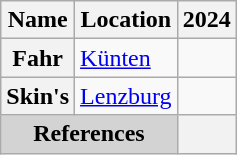<table class="wikitable sortable plainrowheaders" style="text-align:left;">
<tr>
<th scope="col">Name</th>
<th>Location</th>
<th scope="col">2024</th>
</tr>
<tr>
<th scope="row">Fahr</th>
<td Vals><a href='#'>Künten</a></td>
<td></td>
</tr>
<tr>
<th scope="row">Skin's</th>
<td Madulain><a href='#'>Lenzburg</a></td>
<td></td>
</tr>
<tr>
<th colspan="2" style="text-align: center;background: lightgray;">References</th>
<th></th>
</tr>
</table>
